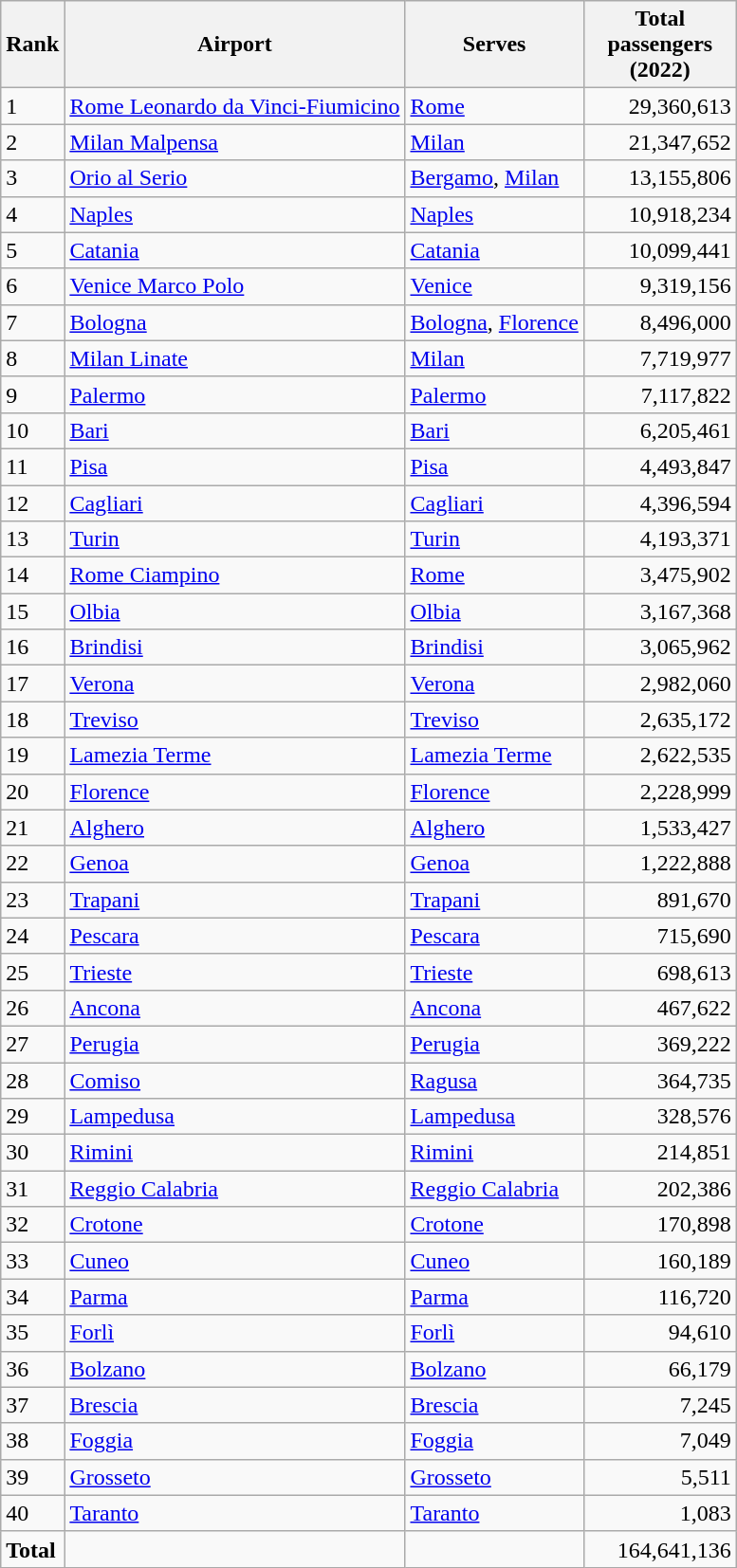<table class="wikitable sortable">
<tr>
<th>Rank</th>
<th>Airport</th>
<th>Serves</th>
<th style="width:100px">Total<br>passengers (2022)</th>
</tr>
<tr>
<td>1</td>
<td><a href='#'>Rome Leonardo da Vinci-Fiumicino</a></td>
<td><a href='#'>Rome</a></td>
<td align="right">29,360,613</td>
</tr>
<tr>
<td>2</td>
<td><a href='#'>Milan Malpensa</a></td>
<td><a href='#'>Milan</a></td>
<td align="right">21,347,652</td>
</tr>
<tr>
<td>3</td>
<td><a href='#'>Orio al Serio</a></td>
<td><a href='#'>Bergamo</a>, <a href='#'>Milan</a></td>
<td align="right">13,155,806</td>
</tr>
<tr>
<td>4</td>
<td><a href='#'>Naples</a></td>
<td><a href='#'>Naples</a></td>
<td align="right">10,918,234</td>
</tr>
<tr>
<td>5</td>
<td><a href='#'>Catania</a></td>
<td><a href='#'>Catania</a></td>
<td align="right">10,099,441</td>
</tr>
<tr>
<td>6</td>
<td><a href='#'>Venice Marco Polo</a></td>
<td><a href='#'>Venice</a></td>
<td align="right">9,319,156</td>
</tr>
<tr>
<td>7</td>
<td><a href='#'>Bologna</a></td>
<td><a href='#'>Bologna</a>, <a href='#'>Florence</a></td>
<td align="right">8,496,000</td>
</tr>
<tr>
<td>8</td>
<td><a href='#'>Milan Linate</a></td>
<td><a href='#'>Milan</a></td>
<td align="right">7,719,977</td>
</tr>
<tr>
<td>9</td>
<td><a href='#'>Palermo</a></td>
<td><a href='#'>Palermo</a></td>
<td align="right">7,117,822</td>
</tr>
<tr>
<td>10</td>
<td><a href='#'>Bari</a></td>
<td><a href='#'>Bari</a></td>
<td align="right">6,205,461</td>
</tr>
<tr>
<td>11</td>
<td><a href='#'>Pisa</a></td>
<td><a href='#'>Pisa</a></td>
<td align="right">4,493,847</td>
</tr>
<tr>
<td>12</td>
<td><a href='#'>Cagliari</a></td>
<td><a href='#'>Cagliari</a></td>
<td align="right">4,396,594</td>
</tr>
<tr>
<td>13</td>
<td><a href='#'>Turin</a></td>
<td><a href='#'>Turin</a></td>
<td align="right">4,193,371</td>
</tr>
<tr>
<td>14</td>
<td><a href='#'>Rome Ciampino</a></td>
<td><a href='#'>Rome</a></td>
<td align="right">3,475,902</td>
</tr>
<tr>
<td>15</td>
<td><a href='#'>Olbia</a></td>
<td><a href='#'>Olbia</a></td>
<td align="right">3,167,368</td>
</tr>
<tr>
<td>16</td>
<td><a href='#'>Brindisi</a></td>
<td><a href='#'>Brindisi</a></td>
<td align="right">3,065,962</td>
</tr>
<tr>
<td>17</td>
<td><a href='#'>Verona</a></td>
<td><a href='#'>Verona</a></td>
<td align="right">2,982,060</td>
</tr>
<tr>
<td>18</td>
<td><a href='#'>Treviso</a></td>
<td><a href='#'>Treviso</a></td>
<td align="right">2,635,172</td>
</tr>
<tr>
<td>19</td>
<td><a href='#'>Lamezia Terme</a></td>
<td><a href='#'>Lamezia Terme</a></td>
<td align="right">2,622,535</td>
</tr>
<tr>
<td>20</td>
<td><a href='#'>Florence</a></td>
<td><a href='#'>Florence</a></td>
<td align="right">2,228,999</td>
</tr>
<tr>
<td>21</td>
<td><a href='#'>Alghero</a></td>
<td><a href='#'>Alghero</a></td>
<td align="right">1,533,427</td>
</tr>
<tr>
<td>22</td>
<td><a href='#'>Genoa</a></td>
<td><a href='#'>Genoa</a></td>
<td align="right">1,222,888</td>
</tr>
<tr>
<td>23</td>
<td><a href='#'>Trapani</a></td>
<td><a href='#'>Trapani</a></td>
<td align="right">891,670</td>
</tr>
<tr>
<td>24</td>
<td><a href='#'>Pescara</a></td>
<td><a href='#'>Pescara</a></td>
<td align="right">715,690</td>
</tr>
<tr>
<td>25</td>
<td><a href='#'>Trieste</a></td>
<td><a href='#'>Trieste</a></td>
<td align="right">698,613</td>
</tr>
<tr>
<td>26</td>
<td><a href='#'>Ancona</a></td>
<td><a href='#'>Ancona</a></td>
<td align="right">467,622</td>
</tr>
<tr>
<td>27</td>
<td><a href='#'>Perugia</a></td>
<td><a href='#'>Perugia</a></td>
<td align="right">369,222</td>
</tr>
<tr>
<td>28</td>
<td><a href='#'>Comiso</a></td>
<td><a href='#'>Ragusa</a></td>
<td align="right">364,735</td>
</tr>
<tr>
<td>29</td>
<td><a href='#'>Lampedusa</a></td>
<td><a href='#'>Lampedusa</a></td>
<td align="right">328,576</td>
</tr>
<tr>
<td>30</td>
<td><a href='#'>Rimini</a></td>
<td><a href='#'>Rimini</a></td>
<td align="right">214,851</td>
</tr>
<tr>
<td>31</td>
<td><a href='#'>Reggio Calabria</a></td>
<td><a href='#'>Reggio Calabria</a></td>
<td align="right">202,386</td>
</tr>
<tr>
<td>32</td>
<td><a href='#'>Crotone</a></td>
<td><a href='#'>Crotone</a></td>
<td align="right">170,898</td>
</tr>
<tr>
<td>33</td>
<td><a href='#'>Cuneo</a></td>
<td><a href='#'>Cuneo</a></td>
<td align="right">160,189</td>
</tr>
<tr>
<td>34</td>
<td><a href='#'>Parma</a></td>
<td><a href='#'>Parma</a></td>
<td align="right">116,720</td>
</tr>
<tr>
<td>35</td>
<td><a href='#'>Forlì</a></td>
<td><a href='#'>Forlì</a></td>
<td align="right">94,610</td>
</tr>
<tr>
<td>36</td>
<td><a href='#'>Bolzano</a></td>
<td><a href='#'>Bolzano</a></td>
<td align="right">66,179</td>
</tr>
<tr>
<td>37</td>
<td><a href='#'>Brescia</a></td>
<td><a href='#'>Brescia</a></td>
<td align="right">7,245</td>
</tr>
<tr>
<td>38</td>
<td><a href='#'>Foggia</a></td>
<td><a href='#'>Foggia</a></td>
<td align="right">7,049</td>
</tr>
<tr>
<td>39</td>
<td><a href='#'>Grosseto</a></td>
<td><a href='#'>Grosseto</a></td>
<td align="right">5,511</td>
</tr>
<tr>
<td>40</td>
<td><a href='#'>Taranto</a></td>
<td><a href='#'>Taranto</a></td>
<td align="right">1,083</td>
</tr>
<tr>
<td><strong>Total</strong></td>
<td></td>
<td></td>
<td align="right">164,641,136</td>
</tr>
</table>
